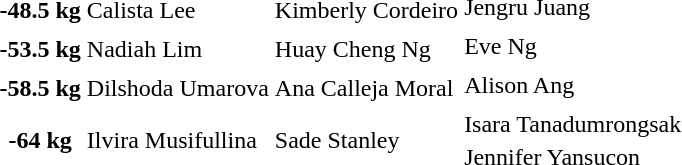<table>
<tr>
<th scope=row rowspan=2>-48.5 kg</th>
<td rowspan=2> Calista Lee</td>
<td rowspan=2> Kimberly Cordeiro</td>
<td> Jengru Juang</td>
</tr>
<tr>
<td></td>
</tr>
<tr>
<th scope=row rowspan=2>-53.5 kg</th>
<td rowspan=2> Nadiah Lim</td>
<td rowspan=2> Huay Cheng Ng</td>
<td> Eve Ng</td>
</tr>
<tr>
<td></td>
</tr>
<tr>
<th scope=row rowspan=2>-58.5 kg</th>
<td rowspan=2> Dilshoda Umarova</td>
<td rowspan=2> Ana Calleja Moral</td>
<td> Alison Ang</td>
</tr>
<tr>
<td></td>
</tr>
<tr>
<th scope=row rowspan=2>-64 kg</th>
<td rowspan=2> Ilvira Musifullina</td>
<td rowspan=2>Sade Stanley</td>
<td> Isara Tanadumrongsak</td>
</tr>
<tr>
<td> Jennifer Yansucon</td>
</tr>
<tr>
</tr>
</table>
